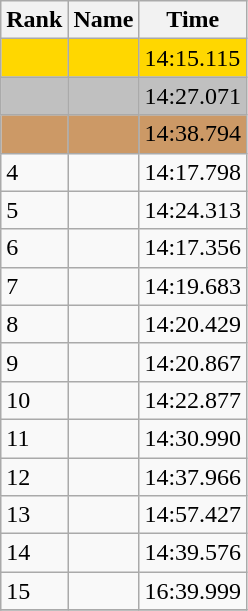<table class="wikitable">
<tr>
<th>Rank</th>
<th>Name</th>
<th>Time</th>
</tr>
<tr style="background:gold;">
<td></td>
<td></td>
<td>14:15.115</td>
</tr>
<tr style="background:silver;">
<td></td>
<td></td>
<td>14:27.071</td>
</tr>
<tr style="background:#cc9966;">
<td></td>
<td></td>
<td>14:38.794</td>
</tr>
<tr>
<td>4</td>
<td></td>
<td>14:17.798</td>
</tr>
<tr>
<td>5</td>
<td></td>
<td>14:24.313</td>
</tr>
<tr>
<td>6</td>
<td></td>
<td>14:17.356</td>
</tr>
<tr>
<td>7</td>
<td></td>
<td>14:19.683</td>
</tr>
<tr>
<td>8</td>
<td></td>
<td>14:20.429</td>
</tr>
<tr>
<td>9</td>
<td></td>
<td>14:20.867</td>
</tr>
<tr>
<td>10</td>
<td></td>
<td>14:22.877</td>
</tr>
<tr>
<td>11</td>
<td></td>
<td>14:30.990</td>
</tr>
<tr>
<td>12</td>
<td></td>
<td>14:37.966</td>
</tr>
<tr>
<td>13</td>
<td></td>
<td>14:57.427</td>
</tr>
<tr>
<td>14</td>
<td></td>
<td>14:39.576</td>
</tr>
<tr>
<td>15</td>
<td></td>
<td>16:39.999</td>
</tr>
<tr>
</tr>
</table>
